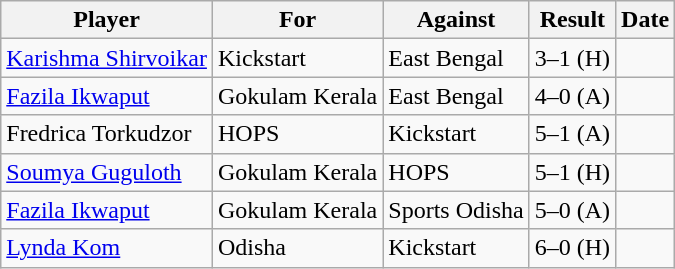<table class="wikitable">
<tr>
<th>Player</th>
<th>For</th>
<th>Against</th>
<th style="text-align:center">Result</th>
<th>Date</th>
</tr>
<tr>
<td> <a href='#'>Karishma Shirvoikar</a></td>
<td>Kickstart</td>
<td>East Bengal</td>
<td style="text-align:center">3–1 (H)</td>
<td></td>
</tr>
<tr>
<td> <a href='#'>Fazila Ikwaput</a></td>
<td>Gokulam Kerala</td>
<td>East Bengal</td>
<td style="text-align:center">4–0 (A)</td>
<td></td>
</tr>
<tr>
<td> Fredrica Torkudzor</td>
<td>HOPS</td>
<td>Kickstart</td>
<td style="text-align:center">5–1 (A)</td>
<td></td>
</tr>
<tr>
<td> <a href='#'>Soumya Guguloth</a></td>
<td>Gokulam Kerala</td>
<td>HOPS</td>
<td style="text-align:center">5–1 (H)</td>
<td></td>
</tr>
<tr>
<td> <a href='#'>Fazila Ikwaput</a></td>
<td>Gokulam Kerala</td>
<td>Sports Odisha</td>
<td style="text-align:center">5–0 (A)</td>
<td></td>
</tr>
<tr>
<td> <a href='#'>Lynda Kom</a></td>
<td>Odisha</td>
<td>Kickstart</td>
<td style="text-align:center">6–0 (H)</td>
<td></td>
</tr>
</table>
